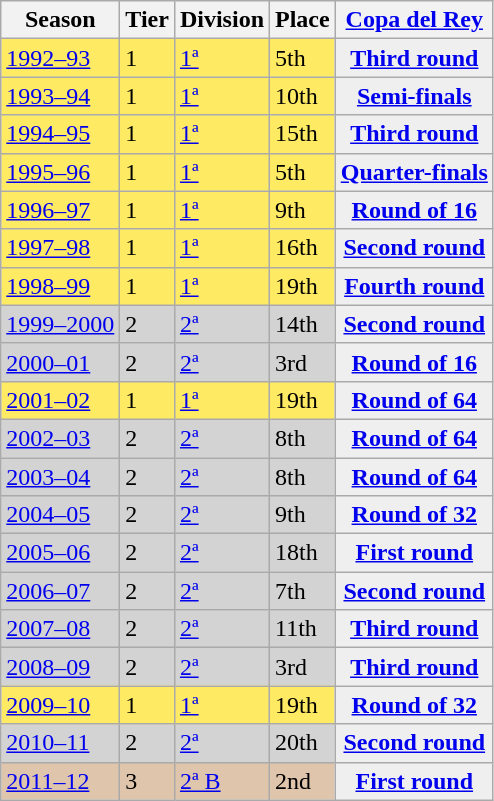<table class="wikitable">
<tr style="background:#f0f6fa;">
<th>Season</th>
<th>Tier</th>
<th>Division</th>
<th>Place</th>
<th><a href='#'>Copa del Rey</a></th>
</tr>
<tr>
<td style="background:#FFEA64;"><a href='#'>1992–93</a></td>
<td style="background:#FFEA64;">1</td>
<td style="background:#FFEA64;"><a href='#'>1ª</a></td>
<td style="background:#FFEA64;">5th</td>
<th style="background:#efefef;"><a href='#'>Third round</a></th>
</tr>
<tr>
<td style="background:#FFEA64;"><a href='#'>1993–94</a></td>
<td style="background:#FFEA64;">1</td>
<td style="background:#FFEA64;"><a href='#'>1ª</a></td>
<td style="background:#FFEA64;">10th</td>
<th style="background:#efefef;"><a href='#'>Semi-finals</a></th>
</tr>
<tr>
<td style="background:#FFEA64;"><a href='#'>1994–95</a></td>
<td style="background:#FFEA64;">1</td>
<td style="background:#FFEA64;"><a href='#'>1ª</a></td>
<td style="background:#FFEA64;">15th</td>
<th style="background:#efefef;"><a href='#'>Third round</a></th>
</tr>
<tr>
<td style="background:#FFEA64;"><a href='#'>1995–96</a></td>
<td style="background:#FFEA64;">1</td>
<td style="background:#FFEA64;"><a href='#'>1ª</a></td>
<td style="background:#FFEA64;">5th</td>
<th style="background:#efefef;"><a href='#'>Quarter-finals</a></th>
</tr>
<tr>
<td style="background:#FFEA64;"><a href='#'>1996–97</a></td>
<td style="background:#FFEA64;">1</td>
<td style="background:#FFEA64;"><a href='#'>1ª</a></td>
<td style="background:#FFEA64;">9th</td>
<th style="background:#efefef;"><a href='#'>Round of 16</a></th>
</tr>
<tr>
<td style="background:#FFEA64;"><a href='#'>1997–98</a></td>
<td style="background:#FFEA64;">1</td>
<td style="background:#FFEA64;"><a href='#'>1ª</a></td>
<td style="background:#FFEA64;">16th</td>
<th style="background:#efefef;"><a href='#'>Second round</a></th>
</tr>
<tr>
<td style="background:#FFEA64;"><a href='#'>1998–99</a></td>
<td style="background:#FFEA64;">1</td>
<td style="background:#FFEA64;"><a href='#'>1ª</a></td>
<td style="background:#FFEA64;">19th</td>
<th style="background:#efefef;"><a href='#'>Fourth round</a></th>
</tr>
<tr>
<td style="background:#D3D3D3;"><a href='#'>1999–2000</a></td>
<td style="background:#D3D3D3;">2</td>
<td style="background:#D3D3D3;"><a href='#'>2ª</a></td>
<td style="background:#D3D3D3;">14th</td>
<th style="background:#efefef;"><a href='#'>Second round</a></th>
</tr>
<tr>
<td style="background:#D3D3D3;"><a href='#'>2000–01</a></td>
<td style="background:#D3D3D3;">2</td>
<td style="background:#D3D3D3;"><a href='#'>2ª</a></td>
<td style="background:#D3D3D3;">3rd</td>
<th style="background:#efefef;"><a href='#'>Round of 16</a></th>
</tr>
<tr>
<td style="background:#FFEA64;"><a href='#'>2001–02</a></td>
<td style="background:#FFEA64;">1</td>
<td style="background:#FFEA64;"><a href='#'>1ª</a></td>
<td style="background:#FFEA64;">19th</td>
<th style="background:#efefef;"><a href='#'>Round of 64</a></th>
</tr>
<tr>
<td style="background:#D3D3D3;"><a href='#'>2002–03</a></td>
<td style="background:#D3D3D3;">2</td>
<td style="background:#D3D3D3;"><a href='#'>2ª</a></td>
<td style="background:#D3D3D3;">8th</td>
<th style="background:#efefef;"><a href='#'>Round of 64</a></th>
</tr>
<tr>
<td style="background:#D3D3D3;"><a href='#'>2003–04</a></td>
<td style="background:#D3D3D3;">2</td>
<td style="background:#D3D3D3;"><a href='#'>2ª</a></td>
<td style="background:#D3D3D3;">8th</td>
<th style="background:#efefef;"><a href='#'>Round of 64</a></th>
</tr>
<tr>
<td style="background:#D3D3D3;"><a href='#'>2004–05</a></td>
<td style="background:#D3D3D3;">2</td>
<td style="background:#D3D3D3;"><a href='#'>2ª</a></td>
<td style="background:#D3D3D3;">9th</td>
<th style="background:#efefef;"><a href='#'>Round of 32</a></th>
</tr>
<tr>
<td style="background:#D3D3D3;"><a href='#'>2005–06</a></td>
<td style="background:#D3D3D3;">2</td>
<td style="background:#D3D3D3;"><a href='#'>2ª</a></td>
<td style="background:#D3D3D3;">18th</td>
<th style="background:#efefef;"><a href='#'>First round</a></th>
</tr>
<tr>
<td style="background:#D3D3D3;"><a href='#'>2006–07</a></td>
<td style="background:#D3D3D3;">2</td>
<td style="background:#D3D3D3;"><a href='#'>2ª</a></td>
<td style="background:#D3D3D3;">7th</td>
<th style="background:#efefef;"><a href='#'>Second round</a></th>
</tr>
<tr>
<td style="background:#D3D3D3;"><a href='#'>2007–08</a></td>
<td style="background:#D3D3D3;">2</td>
<td style="background:#D3D3D3;"><a href='#'>2ª</a></td>
<td style="background:#D3D3D3;">11th</td>
<th style="background:#efefef;"><a href='#'>Third round</a></th>
</tr>
<tr>
<td style="background:#D3D3D3;"><a href='#'>2008–09</a></td>
<td style="background:#D3D3D3;">2</td>
<td style="background:#D3D3D3;"><a href='#'>2ª</a></td>
<td style="background:#D3D3D3;">3rd</td>
<th style="background:#efefef;"><a href='#'>Third round</a></th>
</tr>
<tr>
<td style="background:#FFEA64;"><a href='#'>2009–10</a></td>
<td style="background:#FFEA64;">1</td>
<td style="background:#FFEA64;"><a href='#'>1ª</a></td>
<td style="background:#FFEA64;">19th</td>
<th style="background:#efefef;"><a href='#'>Round of 32</a></th>
</tr>
<tr>
<td style="background:#D3D3D3;"><a href='#'>2010–11</a></td>
<td style="background:#D3D3D3;">2</td>
<td style="background:#D3D3D3;"><a href='#'>2ª</a></td>
<td style="background:#D3D3D3;">20th</td>
<th style="background:#efefef;"><a href='#'>Second round</a></th>
</tr>
<tr>
<td style="background:#DEC5AB;"><a href='#'>2011–12</a></td>
<td style="background:#DEC5AB;">3</td>
<td style="background:#DEC5AB;"><a href='#'>2ª B</a></td>
<td style="background:#DEC5AB;">2nd</td>
<th style="background:#efefef;"><a href='#'>First round</a></th>
</tr>
</table>
